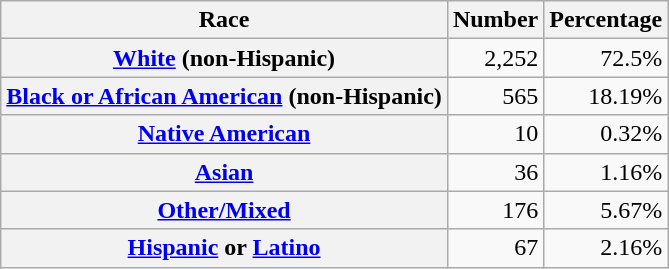<table class="wikitable" style="text-align:right">
<tr>
<th scope="col">Race</th>
<th scope="col">Number</th>
<th scope="col">Percentage</th>
</tr>
<tr>
<th scope="row"><a href='#'>White</a> (non-Hispanic)</th>
<td>2,252</td>
<td>72.5%</td>
</tr>
<tr>
<th scope="row"><a href='#'>Black or African American</a> (non-Hispanic)</th>
<td>565</td>
<td>18.19%</td>
</tr>
<tr>
<th scope="row"><a href='#'>Native American</a></th>
<td>10</td>
<td>0.32%</td>
</tr>
<tr>
<th scope="row"><a href='#'>Asian</a></th>
<td>36</td>
<td>1.16%</td>
</tr>
<tr>
<th scope="row"><a href='#'>Other/Mixed</a></th>
<td>176</td>
<td>5.67%</td>
</tr>
<tr>
<th scope="row"><a href='#'>Hispanic</a> or <a href='#'>Latino</a></th>
<td>67</td>
<td>2.16%</td>
</tr>
</table>
